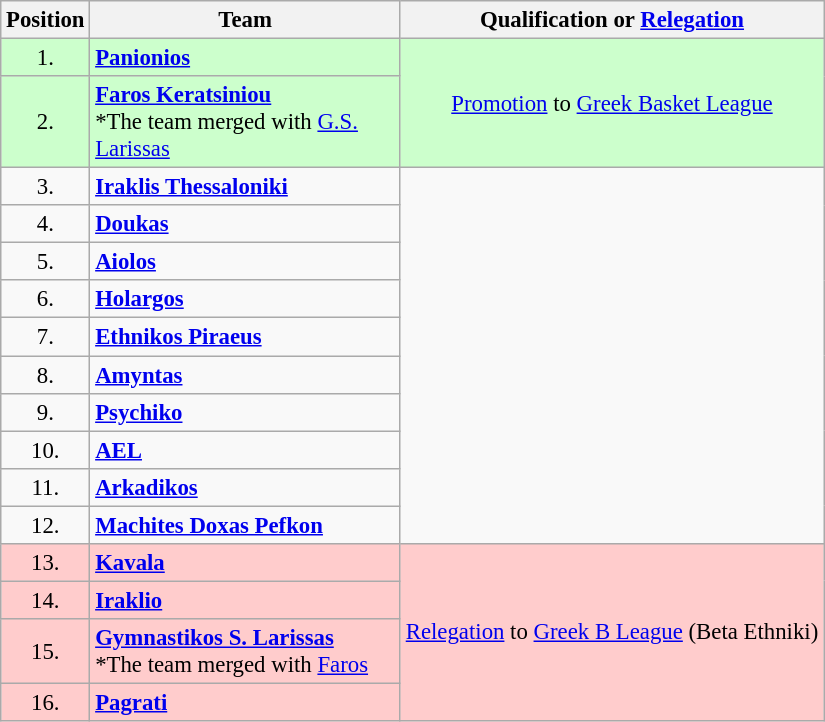<table class="wikitable" style="text-align: center; font-size:95%">
<tr>
<th width="44">Position</th>
<th width="200">Team</th>
<th>Qualification or <a href='#'>Relegation</a></th>
</tr>
<tr style="background:#cfc;">
<td>1.</td>
<td align="left"><strong><a href='#'>Panionios</a></strong></td>
<td rowspan=2 align="center"><a href='#'>Promotion</a> to <a href='#'>Greek Basket League</a></td>
</tr>
<tr style="background:#cfc;">
<td>2.</td>
<td align="left"><strong><a href='#'>Faros Keratsiniou</a> </strong><br>*The team merged with <a href='#'>G.S. Larissas</a></td>
</tr>
<tr>
<td>3.</td>
<td align="left"><strong><a href='#'>Iraklis Thessaloniki</a></strong></td>
</tr>
<tr>
<td>4.</td>
<td align="left"><strong><a href='#'>Doukas</a></strong></td>
</tr>
<tr>
<td>5.</td>
<td align="left"><strong> <a href='#'>Aiolos</a></strong></td>
</tr>
<tr>
<td>6.</td>
<td align="left"><strong><a href='#'>Holargos</a></strong></td>
</tr>
<tr>
<td>7.</td>
<td align="left"><strong><a href='#'>Ethnikos Piraeus</a>	</strong></td>
</tr>
<tr>
<td>8.</td>
<td align="left"><strong><a href='#'>Amyntas</a></strong></td>
</tr>
<tr>
<td>9.</td>
<td align="left"><strong><a href='#'>Psychiko</a> 	</strong></td>
</tr>
<tr>
<td>10.</td>
<td align="left"><strong><a href='#'>AEL</a>   </strong></td>
</tr>
<tr>
<td>11.</td>
<td align="left"><strong><a href='#'>Arkadikos</a>  </strong></td>
</tr>
<tr>
<td>12.</td>
<td align="left"><strong><a href='#'>Machites Doxas Pefkon</a> </strong></td>
</tr>
<tr style="background:#fcc;">
<td>13.</td>
<td align="left"><strong><a href='#'>Kavala</a></strong></td>
<td rowspan="4"><a href='#'>Relegation</a> to <a href='#'>Greek B League</a> (Beta Ethniki)</td>
</tr>
<tr style="background:#fcc;">
<td>14.</td>
<td align="left"><strong><a href='#'>Iraklio</a></strong></td>
</tr>
<tr style="background:#fcc;">
<td>15.</td>
<td align="left"><strong><a href='#'>Gymnastikos S. Larissas</a></strong> <br>*The team merged with <a href='#'>Faros</a></td>
</tr>
<tr style="background:#fcc;">
<td>16.</td>
<td align="left"><strong><a href='#'>Pagrati</a></strong></td>
</tr>
</table>
